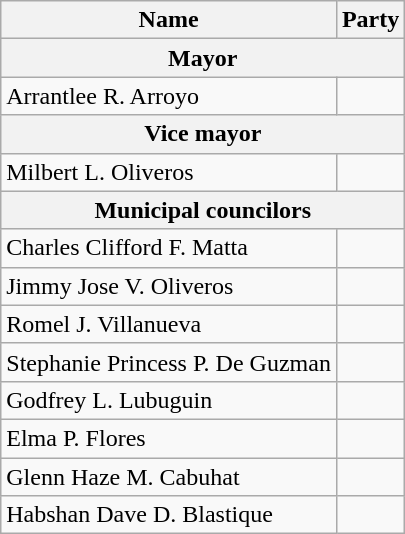<table class=wikitable>
<tr>
<th>Name</th>
<th colspan=2>Party</th>
</tr>
<tr>
<th colspan=3>Mayor</th>
</tr>
<tr>
<td>Arrantlee R. Arroyo</td>
<td></td>
</tr>
<tr>
<th colspan=3>Vice mayor</th>
</tr>
<tr>
<td>Milbert L. Oliveros</td>
<td></td>
</tr>
<tr>
<th colspan=3>Municipal councilors</th>
</tr>
<tr>
<td>Charles Clifford F. Matta</td>
<td></td>
</tr>
<tr>
<td>Jimmy Jose V. Oliveros</td>
<td></td>
</tr>
<tr>
<td>Romel J. Villanueva</td>
<td></td>
</tr>
<tr>
<td>Stephanie Princess P. De Guzman</td>
<td></td>
</tr>
<tr>
<td>Godfrey L. Lubuguin</td>
<td></td>
</tr>
<tr>
<td>Elma P. Flores</td>
<td></td>
</tr>
<tr>
<td>Glenn Haze M. Cabuhat</td>
<td></td>
</tr>
<tr>
<td>Habshan Dave D. Blastique</td>
<td></td>
</tr>
</table>
